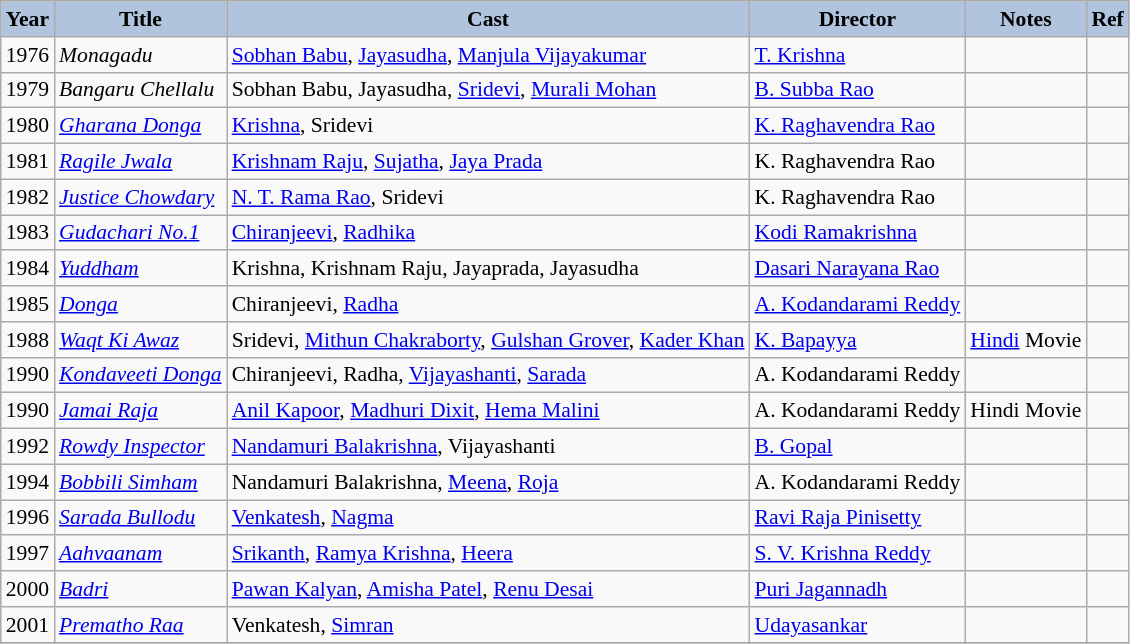<table class="wikitable" style="font-size:90%">
<tr style="text-align:center;">
<th style="text-align:center; background:#b0c4de;">Year</th>
<th style="text-align:center; background:#b0c4de;">Title</th>
<th style="text-align:center; background:#b0c4de;">Cast</th>
<th style="text-align:center; background:#b0c4de;">Director</th>
<th style="text-align:center; background:#b0c4de;">Notes</th>
<th style="text-align:center; background:#b0c4de;">Ref</th>
</tr>
<tr>
<td>1976</td>
<td><em>Monagadu</em></td>
<td><a href='#'>Sobhan Babu</a>, <a href='#'>Jayasudha</a>, <a href='#'>Manjula Vijayakumar</a></td>
<td><a href='#'>T. Krishna</a></td>
<td></td>
<td></td>
</tr>
<tr>
<td>1979</td>
<td><em>Bangaru Chellalu</em></td>
<td>Sobhan Babu, Jayasudha, <a href='#'>Sridevi</a>, <a href='#'>Murali Mohan</a></td>
<td><a href='#'>B. Subba Rao</a></td>
<td></td>
<td></td>
</tr>
<tr>
<td>1980</td>
<td><em><a href='#'>Gharana Donga</a></em></td>
<td><a href='#'>Krishna</a>, Sridevi</td>
<td><a href='#'>K. Raghavendra Rao</a></td>
<td></td>
<td></td>
</tr>
<tr>
<td>1981</td>
<td><em><a href='#'>Ragile Jwala</a></em></td>
<td><a href='#'>Krishnam Raju</a>, <a href='#'>Sujatha</a>, <a href='#'>Jaya Prada</a></td>
<td>K. Raghavendra Rao</td>
<td></td>
<td></td>
</tr>
<tr>
<td>1982</td>
<td><em><a href='#'>Justice Chowdary</a></em></td>
<td><a href='#'>N. T. Rama Rao</a>, Sridevi</td>
<td>K. Raghavendra Rao</td>
<td></td>
<td></td>
</tr>
<tr>
<td>1983</td>
<td><em><a href='#'>Gudachari No.1</a></em></td>
<td><a href='#'>Chiranjeevi</a>, <a href='#'>Radhika</a></td>
<td><a href='#'>Kodi Ramakrishna</a></td>
<td></td>
<td></td>
</tr>
<tr>
<td>1984</td>
<td><em><a href='#'>Yuddham</a></em></td>
<td>Krishna, Krishnam Raju, Jayaprada, Jayasudha</td>
<td><a href='#'>Dasari Narayana Rao</a></td>
<td></td>
<td></td>
</tr>
<tr>
<td>1985</td>
<td><em><a href='#'>Donga</a></em></td>
<td>Chiranjeevi, <a href='#'>Radha</a></td>
<td><a href='#'>A. Kodandarami Reddy</a></td>
<td></td>
<td></td>
</tr>
<tr>
<td>1988</td>
<td><em><a href='#'>Waqt Ki Awaz</a></em></td>
<td>Sridevi, <a href='#'>Mithun Chakraborty</a>, <a href='#'>Gulshan Grover</a>, <a href='#'>Kader Khan</a></td>
<td><a href='#'>K. Bapayya</a></td>
<td><a href='#'>Hindi</a> Movie</td>
<td></td>
</tr>
<tr>
<td>1990</td>
<td><em><a href='#'>Kondaveeti Donga</a></em></td>
<td>Chiranjeevi, Radha, <a href='#'>Vijayashanti</a>, <a href='#'>Sarada</a></td>
<td>A. Kodandarami Reddy</td>
<td></td>
<td></td>
</tr>
<tr>
<td>1990</td>
<td><em><a href='#'>Jamai Raja</a></em></td>
<td><a href='#'>Anil Kapoor</a>, <a href='#'>Madhuri Dixit</a>, <a href='#'>Hema Malini</a></td>
<td>A. Kodandarami Reddy</td>
<td>Hindi Movie</td>
<td></td>
</tr>
<tr>
<td>1992</td>
<td><em><a href='#'>Rowdy Inspector</a></em></td>
<td><a href='#'>Nandamuri Balakrishna</a>, Vijayashanti</td>
<td><a href='#'>B. Gopal</a></td>
<td></td>
<td></td>
</tr>
<tr>
<td>1994</td>
<td><em><a href='#'>Bobbili Simham</a></em></td>
<td>Nandamuri Balakrishna, <a href='#'>Meena</a>, <a href='#'>Roja</a></td>
<td>A. Kodandarami Reddy</td>
<td></td>
<td></td>
</tr>
<tr>
<td>1996</td>
<td><em><a href='#'>Sarada Bullodu</a></em></td>
<td><a href='#'>Venkatesh</a>, <a href='#'>Nagma</a></td>
<td><a href='#'>Ravi Raja Pinisetty</a></td>
<td></td>
<td></td>
</tr>
<tr>
<td>1997</td>
<td><em><a href='#'>Aahvaanam</a></em></td>
<td><a href='#'>Srikanth</a>, <a href='#'>Ramya Krishna</a>, <a href='#'>Heera</a></td>
<td><a href='#'>S. V. Krishna Reddy</a></td>
<td></td>
<td></td>
</tr>
<tr>
<td>2000</td>
<td><em><a href='#'>Badri</a></em></td>
<td><a href='#'>Pawan Kalyan</a>, <a href='#'>Amisha Patel</a>, <a href='#'>Renu Desai</a></td>
<td><a href='#'>Puri Jagannadh</a></td>
<td></td>
<td></td>
</tr>
<tr>
<td>2001</td>
<td><em><a href='#'>Prematho Raa</a></em></td>
<td>Venkatesh, <a href='#'>Simran</a></td>
<td><a href='#'>Udayasankar</a></td>
<td></td>
<td></td>
</tr>
<tr>
</tr>
</table>
